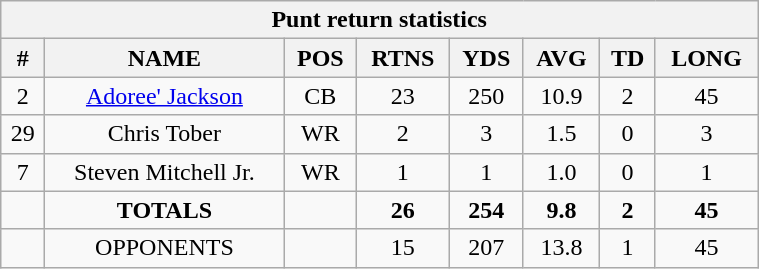<table style="width:40%; text-align:center;" class="wikitable collapsible collapsed">
<tr>
<th colspan="8">Punt return statistics</th>
</tr>
<tr>
<th>#</th>
<th>NAME</th>
<th>POS</th>
<th>RTNS</th>
<th>YDS</th>
<th>AVG</th>
<th>TD</th>
<th>LONG</th>
</tr>
<tr>
<td>2</td>
<td><a href='#'>Adoree' Jackson</a></td>
<td>CB</td>
<td>23</td>
<td>250</td>
<td>10.9</td>
<td>2</td>
<td>45</td>
</tr>
<tr>
<td>29</td>
<td>Chris Tober</td>
<td>WR</td>
<td>2</td>
<td>3</td>
<td>1.5</td>
<td>0</td>
<td>3</td>
</tr>
<tr>
<td>7</td>
<td>Steven Mitchell Jr.</td>
<td>WR</td>
<td>1</td>
<td>1</td>
<td>1.0</td>
<td>0</td>
<td>1</td>
</tr>
<tr>
<td></td>
<td><strong>TOTALS</strong></td>
<td></td>
<td><strong>26</strong></td>
<td><strong>254</strong></td>
<td><strong>9.8</strong></td>
<td><strong>2</strong></td>
<td><strong>45</strong></td>
</tr>
<tr>
<td></td>
<td>OPPONENTS</td>
<td></td>
<td>15</td>
<td>207</td>
<td>13.8</td>
<td>1</td>
<td>45</td>
</tr>
</table>
